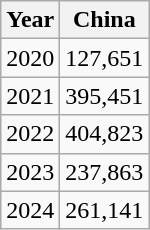<table class="wikitable">
<tr>
<th>Year</th>
<th>China</th>
</tr>
<tr>
<td>2020</td>
<td>127,651</td>
</tr>
<tr>
<td>2021</td>
<td>395,451</td>
</tr>
<tr>
<td>2022</td>
<td>404,823</td>
</tr>
<tr>
<td>2023</td>
<td>237,863</td>
</tr>
<tr>
<td>2024</td>
<td>261,141</td>
</tr>
</table>
